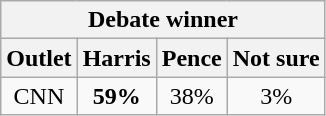<table class="wikitable sortable floatright" style="text-align:center;">
<tr>
<th Winner; colspan = 4>Debate winner</th>
</tr>
<tr>
<th>Outlet</th>
<th>Harris</th>
<th>Pence</th>
<th>Not sure</th>
</tr>
<tr>
<td>CNN</td>
<td><strong>59%</strong></td>
<td>38%</td>
<td>3%</td>
</tr>
</table>
